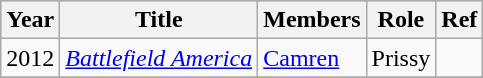<table class="wikitable">
<tr style="background:#B0C4DE;">
<th>Year</th>
<th>Title</th>
<th>Members</th>
<th>Role</th>
<th>Ref</th>
</tr>
<tr>
<td rowspan=1>2012</td>
<td><em><a href='#'>Battlefield America</a></em></td>
<td><a href='#'>Camren</a></td>
<td>Prissy</td>
<td></td>
</tr>
<tr>
</tr>
</table>
